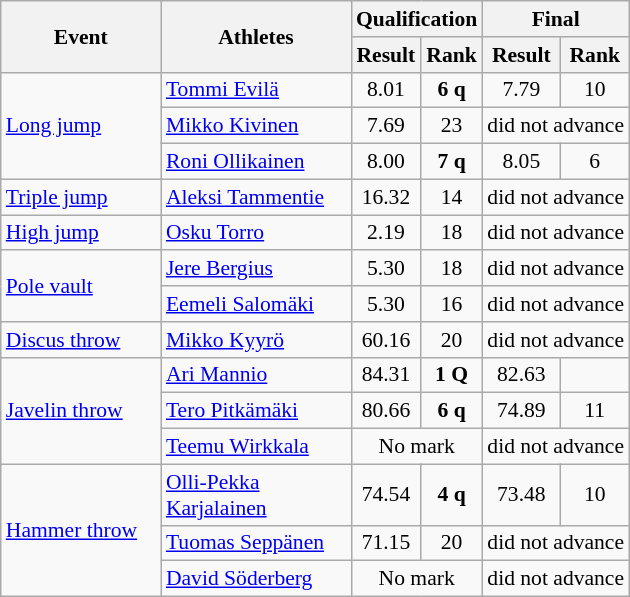<table class="wikitable" border="1" style="font-size:90%">
<tr>
<th rowspan="2" width=100>Event</th>
<th rowspan="2" width=120>Athletes</th>
<th colspan="2">Qualification</th>
<th colspan="2">Final</th>
</tr>
<tr>
<th>Result</th>
<th>Rank</th>
<th>Result</th>
<th>Rank</th>
</tr>
<tr>
<td rowspan=3><a href='#'>Long jump</a></td>
<td><a href='#'>Tommi Evilä</a></td>
<td align=center>8.01</td>
<td align=center><strong>6 q</strong></td>
<td align=center>7.79</td>
<td align=center>10</td>
</tr>
<tr>
<td><a href='#'>Mikko Kivinen</a></td>
<td align=center>7.69</td>
<td align=center>23</td>
<td align=center colspan="2">did not advance</td>
</tr>
<tr>
<td><a href='#'>Roni Ollikainen</a></td>
<td align=center>8.00</td>
<td align=center><strong>7 q</strong></td>
<td align=center>8.05</td>
<td align=center>6</td>
</tr>
<tr>
<td><a href='#'>Triple jump</a></td>
<td><a href='#'>Aleksi Tammentie</a></td>
<td align=center>16.32</td>
<td align=center>14</td>
<td align=center colspan="2">did not advance</td>
</tr>
<tr>
<td><a href='#'>High jump</a></td>
<td><a href='#'>Osku Torro</a></td>
<td align=center>2.19</td>
<td align=center>18</td>
<td align=center colspan="2">did not advance</td>
</tr>
<tr>
<td rowspan=2><a href='#'>Pole vault</a></td>
<td><a href='#'>Jere Bergius</a></td>
<td align=center>5.30</td>
<td align=center>18</td>
<td align=center colspan="2">did not advance</td>
</tr>
<tr>
<td><a href='#'>Eemeli Salomäki</a></td>
<td align=center>5.30</td>
<td align=center>16</td>
<td align=center colspan="2">did not advance</td>
</tr>
<tr>
<td><a href='#'>Discus throw</a></td>
<td><a href='#'>Mikko Kyyrö</a></td>
<td align=center>60.16</td>
<td align=center>20</td>
<td align=center colspan="2">did not advance</td>
</tr>
<tr>
<td rowspan=3><a href='#'>Javelin throw</a></td>
<td><a href='#'>Ari Mannio</a></td>
<td align=center>84.31</td>
<td align=center><strong>1 Q</strong></td>
<td align=center>82.63</td>
<td align=center></td>
</tr>
<tr>
<td><a href='#'>Tero Pitkämäki</a></td>
<td align=center>80.66</td>
<td align=center><strong>6 q</strong></td>
<td align=center>74.89</td>
<td align=center>11</td>
</tr>
<tr>
<td><a href='#'>Teemu Wirkkala</a></td>
<td align=center colspan="2">No mark</td>
<td align=center colspan="2">did not advance</td>
</tr>
<tr>
<td rowspan=3><a href='#'>Hammer throw</a></td>
<td><a href='#'>Olli-Pekka Karjalainen</a></td>
<td align=center>74.54</td>
<td align=center><strong>4 q</strong></td>
<td align=center>73.48</td>
<td align=center>10</td>
</tr>
<tr>
<td><a href='#'>Tuomas Seppänen</a></td>
<td align=center>71.15</td>
<td align=center>20</td>
<td align=center colspan="2">did not advance</td>
</tr>
<tr>
<td><a href='#'>David Söderberg</a></td>
<td align=center colspan="2">No mark</td>
<td align=center colspan="2">did not advance</td>
</tr>
</table>
